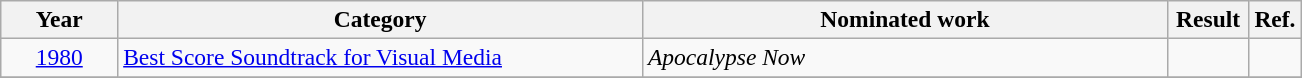<table class="wikitable sortable plainrowheaders" Style=font-size:98%>
<tr>
<th scope="col" style="width:9%;">Year</th>
<th scope="col" style="width:20em;">Category</th>
<th scope="col" style="width:20em;">Nominated work</th>
<th scope="col" style="width:2em;">Result</th>
<th scope="col" style="width:4%;" class="unsortable">Ref.</th>
</tr>
<tr>
<td style="text-align:center;"><a href='#'>1980</a></td>
<td><a href='#'>Best Score Soundtrack for Visual Media</a></td>
<td><em>Apocalypse Now</em></td>
<td></td>
<td></td>
</tr>
<tr>
</tr>
</table>
